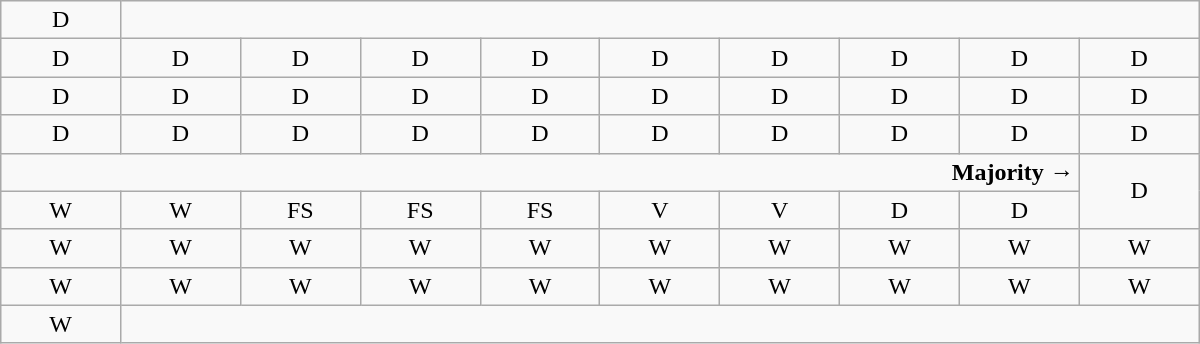<table class="wikitable" style="text-align:center" width=800px>
<tr>
<td>D</td>
<td colspan=9></td>
</tr>
<tr>
<td width=50px >D</td>
<td width=50px >D</td>
<td width=50px >D</td>
<td width=50px >D</td>
<td width=50px >D</td>
<td width=50px >D</td>
<td width=50px >D</td>
<td width=50px >D</td>
<td width=50px >D</td>
<td width=50px >D</td>
</tr>
<tr>
<td>D</td>
<td>D</td>
<td>D</td>
<td>D</td>
<td>D</td>
<td>D</td>
<td>D</td>
<td>D</td>
<td>D</td>
<td>D</td>
</tr>
<tr>
<td>D</td>
<td>D</td>
<td>D</td>
<td>D</td>
<td>D</td>
<td>D</td>
<td>D</td>
<td>D</td>
<td>D</td>
<td>D</td>
</tr>
<tr>
<td colspan=9 align=right><strong>Majority →</strong></td>
<td rowspan=2 >D</td>
</tr>
<tr>
<td>W<br></td>
<td>W<br></td>
<td>FS</td>
<td>FS</td>
<td>FS<br></td>
<td>V</td>
<td>V</td>
<td>D<br></td>
<td>D</td>
</tr>
<tr>
<td>W</td>
<td>W</td>
<td>W</td>
<td>W</td>
<td>W</td>
<td>W</td>
<td>W</td>
<td>W</td>
<td>W</td>
<td>W</td>
</tr>
<tr>
<td>W</td>
<td>W</td>
<td>W</td>
<td>W</td>
<td>W</td>
<td>W</td>
<td>W</td>
<td>W</td>
<td>W</td>
<td>W</td>
</tr>
<tr>
<td>W</td>
<td colspan=9></td>
</tr>
</table>
